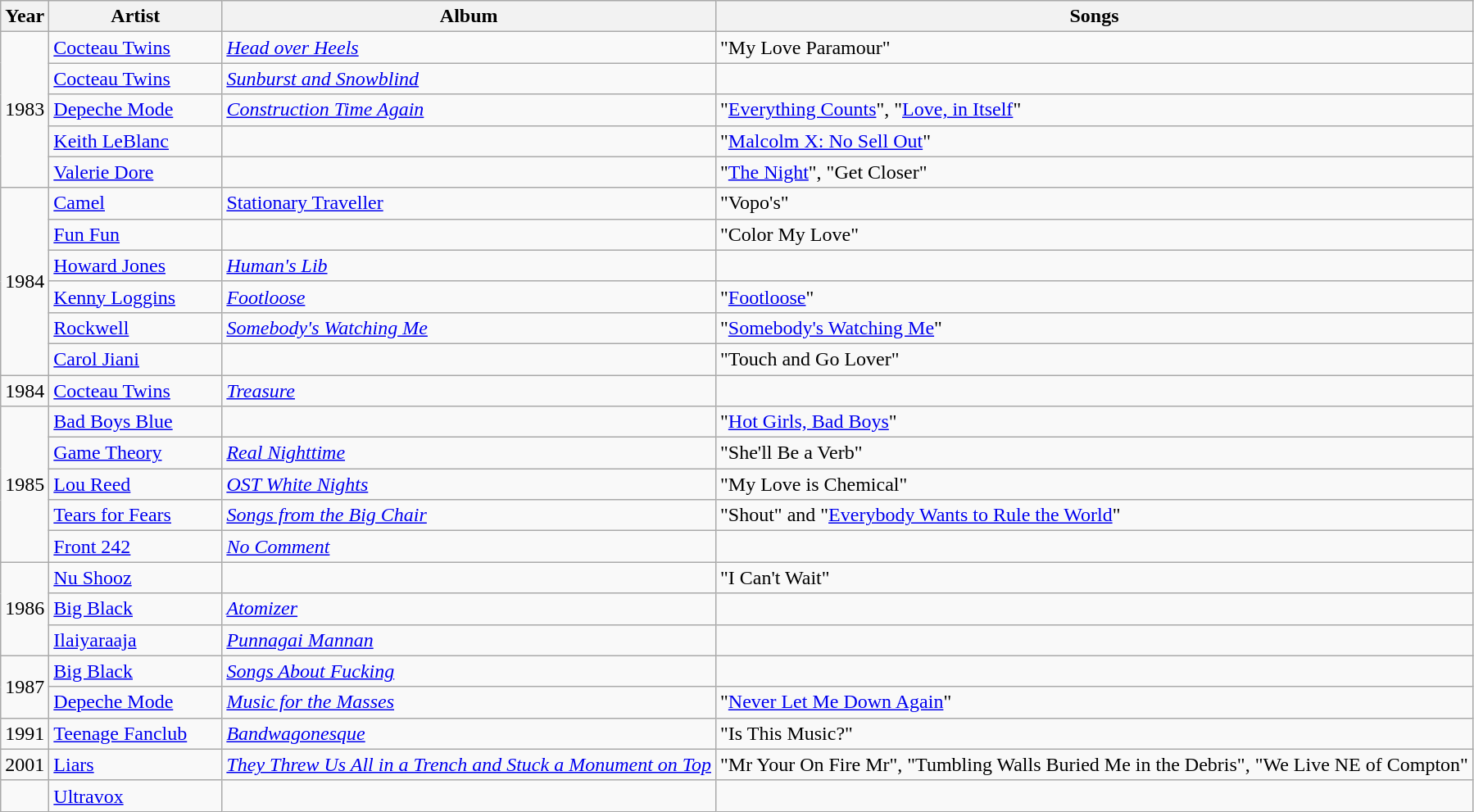<table class="wikitable">
<tr>
<th>Year</th>
<th scope="col" style="width:100pt;">Artist</th>
<th>Album</th>
<th>Songs</th>
</tr>
<tr>
<td rowspan="5">1983</td>
<td><a href='#'>Cocteau Twins</a></td>
<td><em><a href='#'>Head over Heels</a></em></td>
<td>"My Love Paramour"</td>
</tr>
<tr>
<td><a href='#'>Cocteau Twins</a></td>
<td><em><a href='#'>Sunburst and Snowblind</a></em></td>
<td></td>
</tr>
<tr>
<td><a href='#'>Depeche Mode</a></td>
<td><em><a href='#'>Construction Time Again</a></em></td>
<td>"<a href='#'>Everything Counts</a>", "<a href='#'>Love, in Itself</a>"</td>
</tr>
<tr>
<td><a href='#'>Keith LeBlanc</a></td>
<td></td>
<td>"<a href='#'>Malcolm X: No Sell Out</a>"</td>
</tr>
<tr>
<td><a href='#'>Valerie Dore</a></td>
<td></td>
<td>"<a href='#'>The Night</a>", "Get Closer"</td>
</tr>
<tr>
<td rowspan="6">1984</td>
<td><a href='#'>Camel</a></td>
<td><a href='#'>Stationary Traveller</a></td>
<td>"Vopo's"</td>
</tr>
<tr>
<td><a href='#'>Fun Fun</a></td>
<td></td>
<td>"Color My Love"</td>
</tr>
<tr>
<td><a href='#'>Howard Jones</a></td>
<td><em><a href='#'>Human's Lib</a></em></td>
<td></td>
</tr>
<tr>
<td><a href='#'>Kenny Loggins</a></td>
<td><em><a href='#'>Footloose</a></em></td>
<td>"<a href='#'>Footloose</a>"</td>
</tr>
<tr>
<td><a href='#'>Rockwell</a></td>
<td><em><a href='#'>Somebody's Watching Me</a></em></td>
<td>"<a href='#'>Somebody's Watching Me</a>"</td>
</tr>
<tr>
<td><a href='#'>Carol Jiani</a></td>
<td></td>
<td>"Touch and Go Lover"</td>
</tr>
<tr>
<td>1984</td>
<td><a href='#'>Cocteau Twins</a></td>
<td><em><a href='#'>Treasure</a></em></td>
<td></td>
</tr>
<tr>
<td rowspan="5">1985</td>
<td><a href='#'>Bad Boys Blue</a></td>
<td></td>
<td>"<a href='#'>Hot Girls, Bad Boys</a>"</td>
</tr>
<tr>
<td><a href='#'>Game Theory</a></td>
<td><em><a href='#'>Real Nighttime</a></em></td>
<td>"She'll Be a Verb"</td>
</tr>
<tr>
<td><a href='#'>Lou Reed</a></td>
<td><em><a href='#'>OST White Nights</a></em></td>
<td>"My Love is Chemical"</td>
</tr>
<tr>
<td><a href='#'>Tears for Fears</a></td>
<td><em><a href='#'>Songs from the Big Chair</a></em></td>
<td>"Shout" and "<a href='#'>Everybody Wants to Rule the World</a>"</td>
</tr>
<tr>
<td><a href='#'>Front 242</a></td>
<td><em><a href='#'>No Comment</a></em></td>
<td></td>
</tr>
<tr>
<td rowspan="3">1986</td>
<td><a href='#'>Nu Shooz</a></td>
<td></td>
<td>"I Can't Wait"</td>
</tr>
<tr>
<td><a href='#'>Big Black</a></td>
<td><em><a href='#'>Atomizer</a></em></td>
<td></td>
</tr>
<tr>
<td><a href='#'>Ilaiyaraaja</a></td>
<td><em><a href='#'>Punnagai Mannan</a></em></td>
<td></td>
</tr>
<tr>
<td rowspan="2">1987</td>
<td><a href='#'>Big Black</a></td>
<td><em><a href='#'>Songs About Fucking</a></em></td>
<td></td>
</tr>
<tr>
<td><a href='#'>Depeche Mode</a></td>
<td><em><a href='#'>Music for the Masses</a></em></td>
<td>"<a href='#'>Never Let Me Down Again</a>"</td>
</tr>
<tr>
<td>1991</td>
<td><a href='#'>Teenage Fanclub</a></td>
<td><em><a href='#'>Bandwagonesque</a></em></td>
<td>"Is This Music?"</td>
</tr>
<tr>
<td>2001</td>
<td><a href='#'>Liars</a></td>
<td><em><a href='#'>They Threw Us All in a Trench and Stuck a Monument on Top</a></em></td>
<td>"Mr Your On Fire Mr", "Tumbling Walls Buried Me in the Debris", "We Live NE of Compton"</td>
</tr>
<tr>
<td></td>
<td><a href='#'>Ultravox</a></td>
<td></td>
<td></td>
</tr>
</table>
